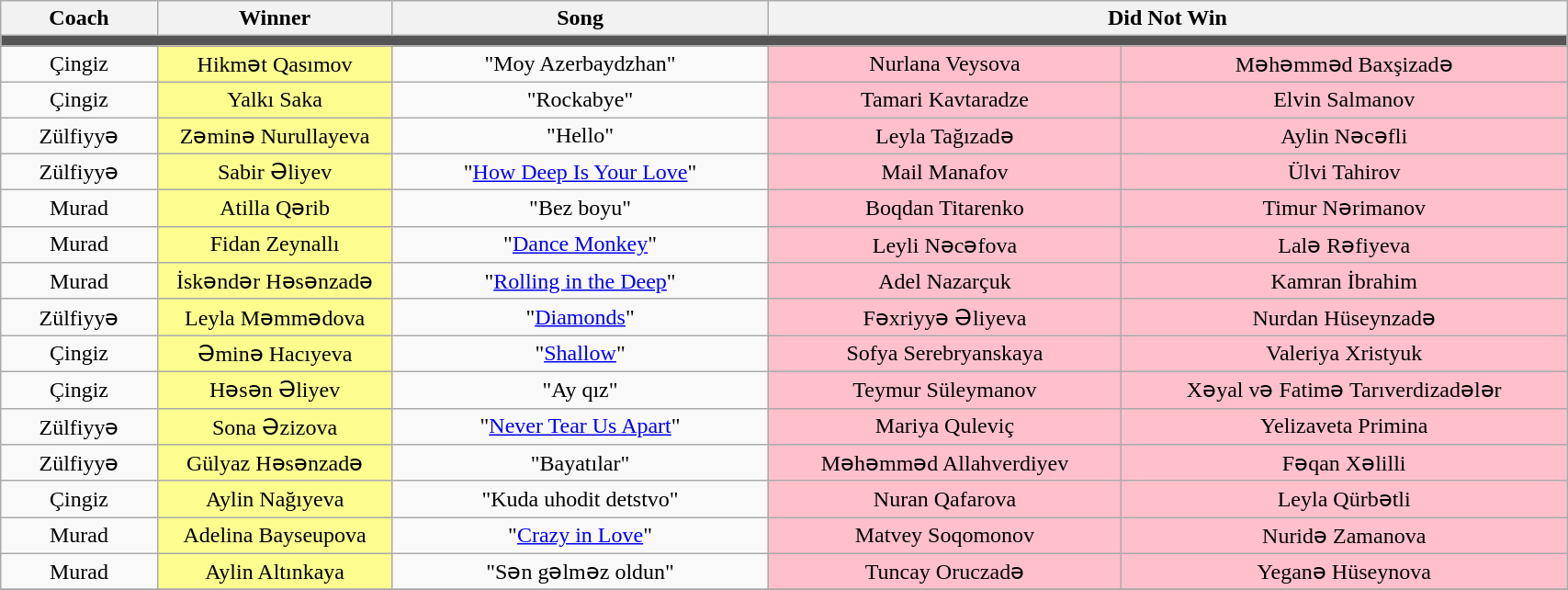<table class="wikitable" style="text-align: center; width:90%;">
<tr>
<th style="width:10%;">Coach</th>
<th style="width:15%;">Winner</th>
<th style="width:24%;">Song</th>
<th colspan=2 style="width:29%:">Did Not Win</th>
</tr>
<tr>
<td colspan="7" style="background:#555;"></td>
</tr>
<tr>
<td>Çingiz</td>
<td style="background:#fdfc8f;">Hikmət Qasımov</td>
<td>"Moy Azerbaydzhan"</td>
<td style="background:pink;">Nurlana Veysova</td>
<td style="background:pink;">Məhəmməd Baxşizadə</td>
</tr>
<tr>
<td>Çingiz</td>
<td style="background:#fdfc8f;">Yalkı Saka</td>
<td>"Rockabye"</td>
<td style="background:pink;">Tamari Kavtaradze</td>
<td style="background:pink;">Elvin Salmanov</td>
</tr>
<tr>
<td>Zülfiyyə</td>
<td style="background:#fdfc8f;">Zəminə Nurullayeva</td>
<td>"Hello"</td>
<td style="background:pink;">Leyla Tağızadə</td>
<td style="background:pink;">Aylin Nəcəfli</td>
</tr>
<tr>
<td>Zülfiyyə</td>
<td style="background:#fdfc8f;">Sabir Əliyev</td>
<td>"<a href='#'>How Deep Is Your Love</a>"</td>
<td style="background:pink;">Mail Manafov</td>
<td style="background:pink;">Ülvi Tahirov</td>
</tr>
<tr>
<td>Murad</td>
<td style="background:#fdfc8f;">Atilla Qərib</td>
<td>"Bez boyu"</td>
<td style="background:pink;">Boqdan Titarenko</td>
<td style="background:pink;">Timur Nərimanov</td>
</tr>
<tr>
<td>Murad</td>
<td style="background:#fdfc8f;">Fidan Zeynallı</td>
<td>"<a href='#'>Dance Monkey</a>"</td>
<td style="background:pink;">Leyli Nəcəfova</td>
<td style="background:pink;">Lalə Rəfiyeva</td>
</tr>
<tr>
<td>Murad</td>
<td style="background:#fdfc8f;">İskəndər Həsənzadə</td>
<td>"<a href='#'>Rolling in the Deep</a>"</td>
<td style="background:pink;">Adel Nazarçuk</td>
<td style="background:pink;">Kamran İbrahim</td>
</tr>
<tr>
<td>Zülfiyyə</td>
<td style="background:#fdfc8f;">Leyla Məmmədova</td>
<td>"<a href='#'>Diamonds</a>"</td>
<td style="background:pink;">Fəxriyyə Əliyeva</td>
<td style="background:pink;">Nurdan Hüseynzadə</td>
</tr>
<tr>
<td>Çingiz</td>
<td style="background:#fdfc8f;">Əminə Hacıyeva</td>
<td>"<a href='#'>Shallow</a>"</td>
<td style="background:pink;">Sofya Serebryanskaya</td>
<td style="background:pink;">Valeriya Xristyuk</td>
</tr>
<tr>
<td>Çingiz</td>
<td style="background:#fdfc8f;">Həsən Əliyev</td>
<td>"Ay qız"</td>
<td style="background:pink;">Teymur Süleymanov</td>
<td style="background:pink;">Xəyal və Fatimə Tarıverdizadələr</td>
</tr>
<tr>
<td>Zülfiyyə</td>
<td style="background:#fdfc8f;">Sona Əzizova</td>
<td>"<a href='#'>Never Tear Us Apart</a>"</td>
<td style="background:pink;">Mariya Quleviç</td>
<td style="background:pink;">Yelizaveta Primina</td>
</tr>
<tr>
<td>Zülfiyyə</td>
<td style="background:#fdfc8f;">Gülyaz Həsənzadə</td>
<td>"Bayatılar"</td>
<td style="background:pink;">Məhəmməd Allahverdiyev</td>
<td style="background:pink;">Fəqan Xəlilli</td>
</tr>
<tr>
<td>Çingiz</td>
<td style="background:#fdfc8f;">Aylin Nağıyeva</td>
<td>"Kuda uhodit detstvo"</td>
<td style="background:pink;">Nuran Qafarova</td>
<td style="background:pink;">Leyla Qürbətli</td>
</tr>
<tr>
<td>Murad</td>
<td style="background:#fdfc8f;">Adelina Bayseupova</td>
<td>"<a href='#'>Crazy in Love</a>"</td>
<td style="background:pink;">Matvey Soqomonov</td>
<td style="background:pink;">Nuridə Zamanova</td>
</tr>
<tr>
<td>Murad</td>
<td style="background:#fdfc8f;">Aylin Altınkaya</td>
<td>"Sən gəlməz oldun"</td>
<td style="background:pink;">Tuncay Oruczadə</td>
<td style="background:pink;">Yeganə Hüseynova</td>
</tr>
<tr>
</tr>
</table>
